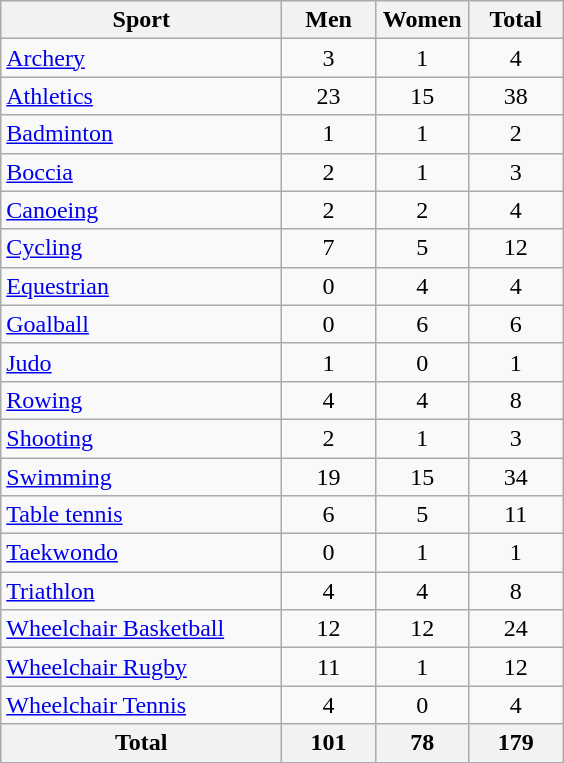<table class="wikitable sortable" style="text-align:center;">
<tr>
<th width=180>Sport</th>
<th width=55>Men</th>
<th width=55>Women</th>
<th width=55>Total</th>
</tr>
<tr>
<td align=left><a href='#'>Archery</a></td>
<td>3</td>
<td>1</td>
<td>4</td>
</tr>
<tr>
<td align=left><a href='#'>Athletics</a></td>
<td>23</td>
<td>15</td>
<td>38</td>
</tr>
<tr>
<td align=left><a href='#'>Badminton</a></td>
<td>1</td>
<td>1</td>
<td>2</td>
</tr>
<tr>
<td align=left><a href='#'>Boccia</a></td>
<td>2</td>
<td>1</td>
<td>3</td>
</tr>
<tr>
<td align=left><a href='#'>Canoeing</a></td>
<td>2</td>
<td>2</td>
<td>4</td>
</tr>
<tr>
<td align=left><a href='#'>Cycling</a></td>
<td>7</td>
<td>5</td>
<td>12</td>
</tr>
<tr>
<td align=left><a href='#'>Equestrian</a></td>
<td>0</td>
<td>4</td>
<td>4</td>
</tr>
<tr>
<td align=left><a href='#'>Goalball</a></td>
<td>0</td>
<td>6</td>
<td>6</td>
</tr>
<tr>
<td align=left><a href='#'>Judo</a></td>
<td>1</td>
<td>0</td>
<td>1</td>
</tr>
<tr>
<td align=left><a href='#'>Rowing</a></td>
<td>4</td>
<td>4</td>
<td>8</td>
</tr>
<tr>
<td align=left><a href='#'>Shooting</a></td>
<td>2</td>
<td>1</td>
<td>3</td>
</tr>
<tr>
<td align=left><a href='#'>Swimming</a></td>
<td>19</td>
<td>15</td>
<td>34</td>
</tr>
<tr>
<td align=left><a href='#'>Table tennis</a></td>
<td>6</td>
<td>5</td>
<td>11</td>
</tr>
<tr>
<td align=left><a href='#'>Taekwondo</a></td>
<td>0</td>
<td>1</td>
<td>1</td>
</tr>
<tr>
<td align=left><a href='#'>Triathlon</a></td>
<td>4</td>
<td>4</td>
<td>8</td>
</tr>
<tr>
<td align=left><a href='#'>Wheelchair Basketball</a></td>
<td>12</td>
<td>12</td>
<td>24</td>
</tr>
<tr>
<td align=left><a href='#'>Wheelchair Rugby</a></td>
<td>11</td>
<td>1</td>
<td>12</td>
</tr>
<tr>
<td align=left><a href='#'>Wheelchair Tennis</a></td>
<td>4</td>
<td>0</td>
<td>4</td>
</tr>
<tr>
<th>Total</th>
<th>101</th>
<th>78</th>
<th>179</th>
</tr>
</table>
